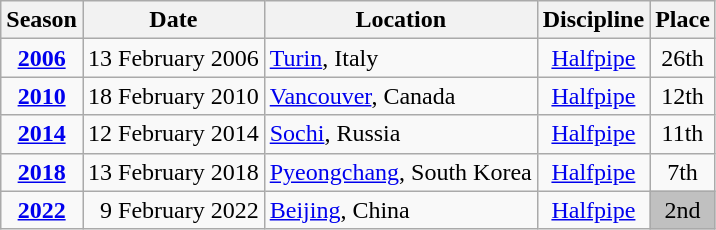<table class="wikitable">
<tr>
<th>Season</th>
<th>Date</th>
<th>Location</th>
<th>Discipline</th>
<th>Place</th>
</tr>
<tr>
<td align=center><strong><a href='#'>2006</a></strong></td>
<td align=right>13 February 2006</td>
<td> <a href='#'>Turin</a>, Italy</td>
<td align=center><a href='#'>Halfpipe</a></td>
<td align=center>26th</td>
</tr>
<tr>
<td align=center><strong><a href='#'>2010</a></strong></td>
<td align=right>18 February 2010</td>
<td> <a href='#'>Vancouver</a>, Canada</td>
<td align=center><a href='#'>Halfpipe</a></td>
<td align=center>12th</td>
</tr>
<tr>
<td align=center><strong><a href='#'>2014</a></strong></td>
<td align=right>12 February 2014</td>
<td> <a href='#'>Sochi</a>, Russia</td>
<td align=center><a href='#'>Halfpipe</a></td>
<td align=center>11th</td>
</tr>
<tr>
<td align=center><strong><a href='#'>2018</a></strong></td>
<td align=right>13 February 2018</td>
<td> <a href='#'>Pyeongchang</a>, South Korea</td>
<td align=center><a href='#'>Halfpipe</a></td>
<td align=center>7th</td>
</tr>
<tr>
<td align=center><strong><a href='#'>2022</a></strong></td>
<td align=right>9 February 2022</td>
<td> <a href='#'>Beijing</a>, China</td>
<td align=center><a href='#'>Halfpipe</a></td>
<td align=center bgcolor="silver">2nd</td>
</tr>
</table>
